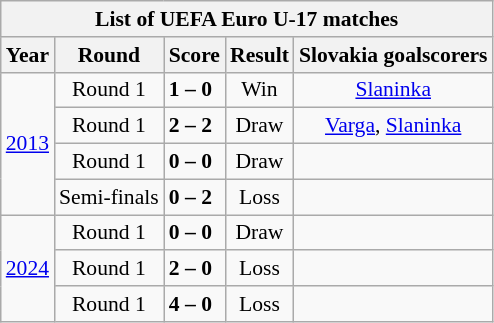<table class="wikitable collapsible collapsed" style="text-align: center;font-size:90%;">
<tr>
<th colspan=5>List of UEFA Euro U-17 matches</th>
</tr>
<tr>
<th>Year</th>
<th>Round</th>
<th>Score</th>
<th>Result</th>
<th>Slovakia goalscorers</th>
</tr>
<tr>
<td rowspan=4><a href='#'>2013</a></td>
<td>Round 1</td>
<td align=left> <strong>1 – 0</strong> </td>
<td>Win</td>
<td><a href='#'>Slaninka</a></td>
</tr>
<tr>
<td>Round 1</td>
<td align=left> <strong>2 – 2</strong> </td>
<td>Draw</td>
<td><a href='#'>Varga</a>, <a href='#'>Slaninka</a></td>
</tr>
<tr>
<td>Round 1</td>
<td align=left> <strong>0 – 0</strong> </td>
<td>Draw</td>
<td></td>
</tr>
<tr>
<td>Semi-finals</td>
<td align=left> <strong>0 – 2</strong></td>
<td>Loss</td>
<td></td>
</tr>
<tr>
<td rowspan=4><a href='#'>2024</a></td>
<td>Round 1</td>
<td align=left> <strong>0 – 0</strong> </td>
<td>Draw</td>
<td></td>
</tr>
<tr>
<td>Round 1</td>
<td align=left> <strong>2 – 0</strong> </td>
<td>Loss</td>
<td></td>
</tr>
<tr>
<td>Round 1</td>
<td align=left> <strong>4 – 0</strong> </td>
<td>Loss</td>
<td></td>
</tr>
</table>
